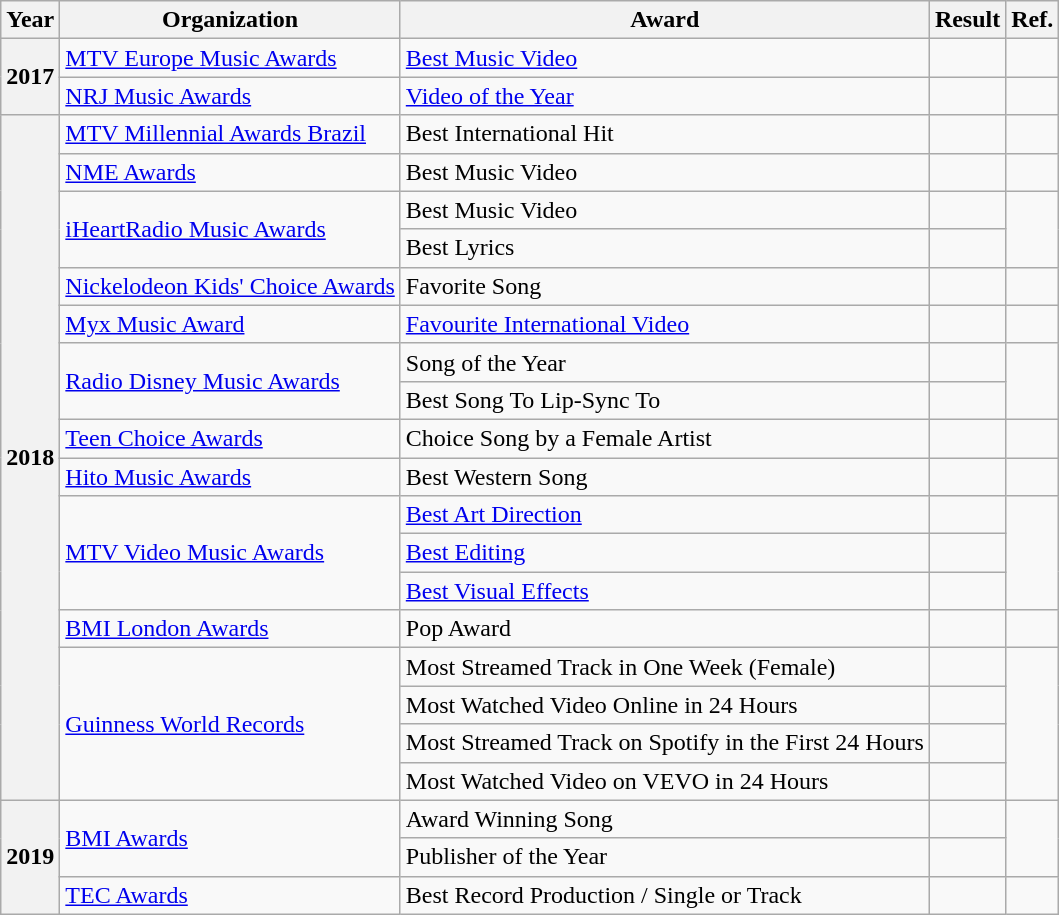<table class="wikitable">
<tr>
<th>Year</th>
<th>Organization</th>
<th>Award</th>
<th>Result</th>
<th>Ref.</th>
</tr>
<tr>
<th rowspan="2">2017</th>
<td><a href='#'>MTV Europe Music Awards</a></td>
<td><a href='#'>Best Music Video</a></td>
<td></td>
<td style="text-align:center;"></td>
</tr>
<tr>
<td><a href='#'>NRJ Music Awards</a></td>
<td><a href='#'>Video of the Year</a></td>
<td></td>
<td style="text-align:center;"></td>
</tr>
<tr>
<th rowspan="18">2018</th>
<td><a href='#'>MTV Millennial Awards Brazil</a></td>
<td>Best International Hit</td>
<td></td>
<td rowspan="1" style="text-align:center;"></td>
</tr>
<tr>
<td><a href='#'>NME Awards</a></td>
<td>Best Music Video</td>
<td></td>
<td style="text-align:center;"></td>
</tr>
<tr>
<td rowspan=2><a href='#'>iHeartRadio Music Awards</a></td>
<td>Best Music Video</td>
<td></td>
<td style="text-align:center;" rowspan=2></td>
</tr>
<tr>
<td>Best Lyrics</td>
<td></td>
</tr>
<tr>
<td><a href='#'>Nickelodeon Kids' Choice Awards</a></td>
<td>Favorite Song</td>
<td></td>
<td style="text-align:center;"></td>
</tr>
<tr>
<td><a href='#'>Myx Music Award</a></td>
<td><a href='#'>Favourite International Video</a></td>
<td></td>
<td style="text-align:center;"></td>
</tr>
<tr>
<td rowspan=2><a href='#'>Radio Disney Music Awards</a></td>
<td>Song of the Year</td>
<td></td>
<td style="text-align:center;" rowspan=2></td>
</tr>
<tr>
<td>Best Song To Lip-Sync To</td>
<td></td>
</tr>
<tr>
<td><a href='#'>Teen Choice Awards</a></td>
<td>Choice Song by a Female Artist</td>
<td></td>
<td style="text-align:center;"></td>
</tr>
<tr>
<td><a href='#'>Hito Music Awards</a></td>
<td>Best Western Song</td>
<td></td>
<td align="center"></td>
</tr>
<tr>
<td rowspan=3><a href='#'>MTV Video Music Awards</a></td>
<td><a href='#'>Best Art Direction</a></td>
<td></td>
<td style="text-align:center;" rowspan=3></td>
</tr>
<tr>
<td><a href='#'>Best Editing</a></td>
<td></td>
</tr>
<tr>
<td><a href='#'>Best Visual Effects</a></td>
<td></td>
</tr>
<tr>
<td><a href='#'>BMI London Awards</a></td>
<td>Pop Award</td>
<td></td>
<td style="text-align:center;"></td>
</tr>
<tr>
<td rowspan=4><a href='#'>Guinness World Records</a></td>
<td>Most Streamed Track in One Week (Female)</td>
<td></td>
<td rowspan="4" style="text-align:center;"></td>
</tr>
<tr>
<td>Most Watched Video Online in 24 Hours</td>
<td></td>
</tr>
<tr>
<td>Most Streamed Track on Spotify in the First 24 Hours</td>
<td></td>
</tr>
<tr>
<td>Most Watched Video on VEVO in 24 Hours</td>
<td></td>
</tr>
<tr>
<th scope="row" rowspan="3">2019</th>
<td rowspan=2><a href='#'>BMI Awards</a></td>
<td>Award Winning Song</td>
<td></td>
<td rowspan="2" style="text-align:center;"></td>
</tr>
<tr>
<td>Publisher of the Year</td>
<td></td>
</tr>
<tr>
<td><a href='#'>TEC Awards</a></td>
<td>Best Record Production / Single or Track</td>
<td></td>
<td style="text-align:center;"></td>
</tr>
</table>
